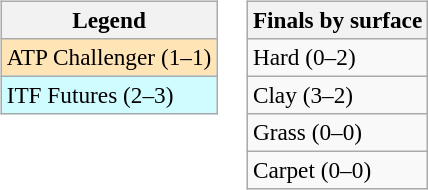<table>
<tr valign=top>
<td><br><table class=wikitable style=font-size:97%>
<tr>
<th>Legend</th>
</tr>
<tr bgcolor=moccasin>
<td>ATP Challenger (1–1)</td>
</tr>
<tr bgcolor=cffcff>
<td>ITF Futures (2–3)</td>
</tr>
</table>
</td>
<td><br><table class=wikitable style=font-size:97%>
<tr>
<th>Finals by surface</th>
</tr>
<tr>
<td>Hard (0–2)</td>
</tr>
<tr>
<td>Clay (3–2)</td>
</tr>
<tr>
<td>Grass (0–0)</td>
</tr>
<tr>
<td>Carpet (0–0)</td>
</tr>
</table>
</td>
</tr>
</table>
